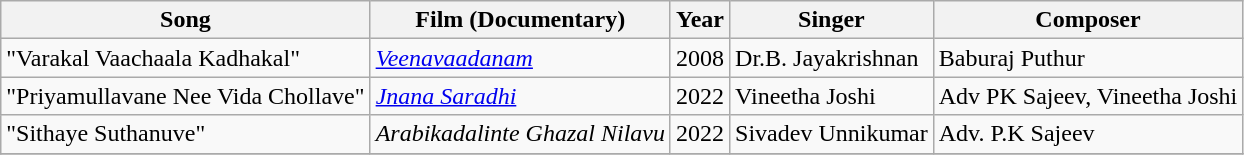<table class="wikitable sortable">
<tr>
<th>Song</th>
<th>Film (Documentary)</th>
<th>Year</th>
<th>Singer</th>
<th>Composer</th>
</tr>
<tr>
<td>"Varakal Vaachaala Kadhakal"</td>
<td><em><a href='#'>Veenavaadanam</a></em></td>
<td>2008</td>
<td>Dr.B. Jayakrishnan</td>
<td>Baburaj Puthur</td>
</tr>
<tr>
<td>"Priyamullavane Nee Vida Chollave"</td>
<td><em><a href='#'>Jnana Saradhi</a></em></td>
<td>2022</td>
<td>Vineetha Joshi</td>
<td>Adv PK Sajeev, Vineetha Joshi</td>
</tr>
<tr>
<td>"Sithaye Suthanuve"</td>
<td><em>Arabikadalinte Ghazal Nilavu</em></td>
<td>2022</td>
<td>Sivadev Unnikumar</td>
<td>Adv. P.K Sajeev</td>
</tr>
<tr>
</tr>
</table>
